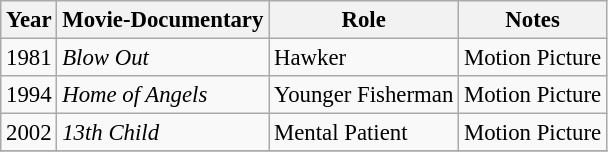<table class="wikitable" style="font-size: 95%;">
<tr>
<th>Year</th>
<th>Movie-Documentary</th>
<th>Role</th>
<th>Notes</th>
</tr>
<tr>
<td rowspan="1">1981</td>
<td><em>Blow Out</em></td>
<td>Hawker</td>
<td>Motion Picture</td>
</tr>
<tr>
<td rowspan="1">1994</td>
<td><em>Home of Angels</em></td>
<td>Younger Fisherman</td>
<td>Motion Picture</td>
</tr>
<tr>
<td rowspan="1">2002</td>
<td><em>13th Child</em></td>
<td>Mental Patient</td>
<td>Motion Picture</td>
</tr>
<tr>
</tr>
</table>
